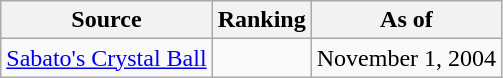<table class="wikitable" style="text-align:center">
<tr>
<th>Source</th>
<th>Ranking</th>
<th>As of</th>
</tr>
<tr>
<td align=left><a href='#'>Sabato's Crystal Ball</a></td>
<td></td>
<td>November 1, 2004</td>
</tr>
</table>
